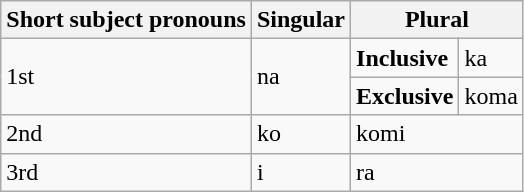<table class="wikitable">
<tr>
<th>Short subject pronouns</th>
<th>Singular</th>
<th colspan="2">Plural</th>
</tr>
<tr>
<td rowspan="2">1st</td>
<td rowspan="2">na</td>
<td><strong>Inclusive</strong></td>
<td>ka</td>
</tr>
<tr>
<td><strong>Exclusive</strong></td>
<td>koma</td>
</tr>
<tr>
<td>2nd</td>
<td>ko</td>
<td colspan="2">komi</td>
</tr>
<tr>
<td>3rd</td>
<td>i</td>
<td colspan="2">ra</td>
</tr>
</table>
